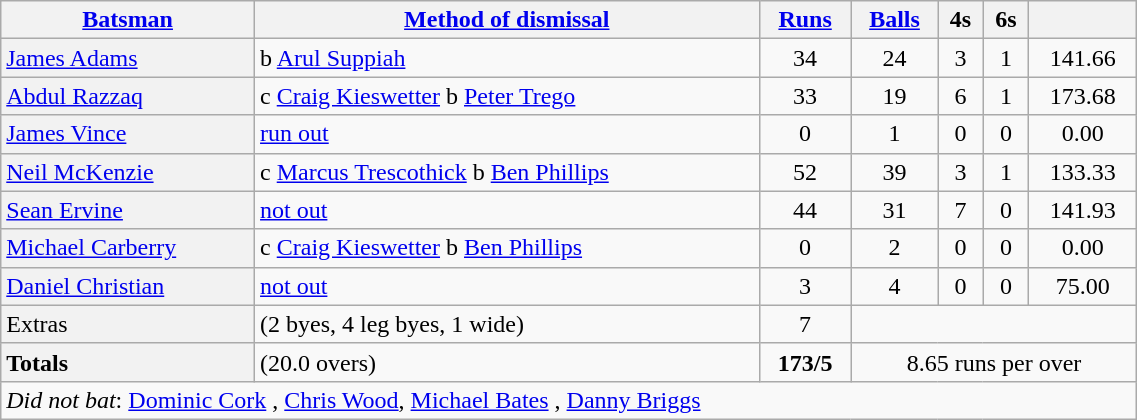<table border="1" cellpadding="1" cellspacing="0" style="border: gray solid 1px; border-collapse: collapse; text-align: center; width: 60%;" class=wikitable>
<tr>
<th scope="col"><a href='#'>Batsman</a></th>
<th scope="col"><a href='#'>Method of dismissal</a></th>
<th scope="col"><a href='#'>Runs</a></th>
<th scope="col"><a href='#'>Balls</a></th>
<th scope="col">4s</th>
<th scope="col">6s</th>
<th scope="col"></th>
</tr>
<tr>
<th scope="row" style="font-weight: normal; text-align: left;"><a href='#'>James Adams</a></th>
<td style=" text-align: left;">b <a href='#'>Arul Suppiah</a></td>
<td>34</td>
<td>24</td>
<td>3</td>
<td>1</td>
<td>141.66</td>
</tr>
<tr>
<th scope="row" style="font-weight: normal; text-align: left;"><a href='#'>Abdul Razzaq</a></th>
<td style=" text-align: left;">c <a href='#'>Craig Kieswetter</a>  b <a href='#'>Peter Trego</a></td>
<td>33</td>
<td>19</td>
<td>6</td>
<td>1</td>
<td>173.68</td>
</tr>
<tr>
<th scope="row" style="font-weight: normal; text-align: left;"><a href='#'>James Vince</a></th>
<td style=" text-align: left;"><a href='#'>run out</a></td>
<td>0</td>
<td>1</td>
<td>0</td>
<td>0</td>
<td>0.00</td>
</tr>
<tr>
<th scope="row" style="font-weight: normal; text-align: left;"><a href='#'>Neil McKenzie</a></th>
<td style=" text-align: left;">c <a href='#'>Marcus Trescothick</a> b <a href='#'>Ben Phillips</a></td>
<td>52</td>
<td>39</td>
<td>3</td>
<td>1</td>
<td>133.33</td>
</tr>
<tr>
<th scope="row" style="font-weight: normal; text-align: left;"><a href='#'>Sean Ervine</a></th>
<td style=" text-align: left;"><a href='#'>not out</a></td>
<td>44</td>
<td>31</td>
<td>7</td>
<td>0</td>
<td>141.93</td>
</tr>
<tr>
<th scope="row" style="font-weight: normal; text-align: left;"><a href='#'>Michael Carberry</a></th>
<td style=" text-align: left;">c <a href='#'>Craig Kieswetter</a>  b <a href='#'>Ben Phillips</a></td>
<td>0</td>
<td>2</td>
<td>0</td>
<td>0</td>
<td>0.00</td>
</tr>
<tr>
<th scope="row" style="font-weight: normal; text-align: left;"><a href='#'>Daniel Christian</a></th>
<td style=" text-align: left;"><a href='#'>not out</a></td>
<td>3</td>
<td>4</td>
<td>0</td>
<td>0</td>
<td>75.00</td>
</tr>
<tr>
<th scope="row" style="font-weight: normal; text-align: left;">Extras</th>
<td style=" text-align: left;">(2 byes, 4 leg byes, 1 wide)</td>
<td>7</td>
<td colspan="4"></td>
</tr>
<tr>
<th scope="row" style="font-weight: normal; text-align: left;"><strong>Totals</strong></th>
<td style=" text-align: left;">(20.0 overs)</td>
<td><strong>173/5</strong></td>
<td colspan="4">8.65 runs per over</td>
</tr>
<tr align="left">
<td colspan="7"><em>Did not bat</em>: <a href='#'>Dominic Cork</a> , <a href='#'>Chris Wood</a>, <a href='#'>Michael Bates</a> , <a href='#'>Danny Briggs</a></td>
</tr>
</table>
